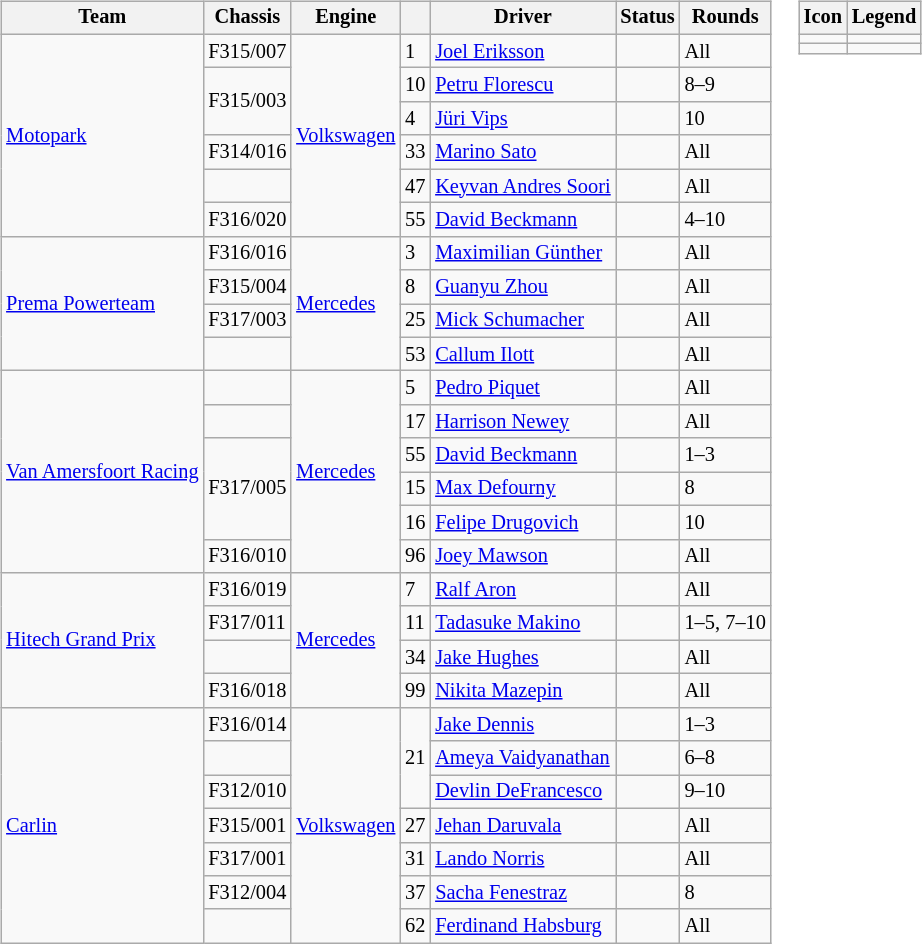<table>
<tr>
<td><br><table class="wikitable" style="font-size: 85%">
<tr>
<th>Team</th>
<th>Chassis</th>
<th>Engine</th>
<th></th>
<th>Driver</th>
<th>Status</th>
<th>Rounds</th>
</tr>
<tr>
<td rowspan=6> <a href='#'>Motopark</a></td>
<td>F315/007</td>
<td rowspan=6><a href='#'>Volkswagen</a></td>
<td>1</td>
<td> <a href='#'>Joel Eriksson</a></td>
<td></td>
<td>All</td>
</tr>
<tr>
<td rowspan=2>F315/003</td>
<td>10</td>
<td> <a href='#'>Petru Florescu</a></td>
<td></td>
<td>8–9</td>
</tr>
<tr>
<td>4</td>
<td> <a href='#'>Jüri Vips</a></td>
<td align=center></td>
<td>10</td>
</tr>
<tr>
<td>F314/016</td>
<td>33</td>
<td> <a href='#'>Marino Sato</a></td>
<td align=center></td>
<td>All</td>
</tr>
<tr>
<td></td>
<td>47</td>
<td> <a href='#'>Keyvan Andres Soori</a></td>
<td></td>
<td>All</td>
</tr>
<tr>
<td>F316/020</td>
<td>55</td>
<td> <a href='#'>David Beckmann</a></td>
<td></td>
<td>4–10</td>
</tr>
<tr>
<td rowspan=4> <a href='#'>Prema Powerteam</a></td>
<td>F316/016</td>
<td rowspan=4><a href='#'>Mercedes</a></td>
<td>3</td>
<td> <a href='#'>Maximilian Günther</a></td>
<td></td>
<td>All</td>
</tr>
<tr>
<td>F315/004</td>
<td>8</td>
<td> <a href='#'>Guanyu Zhou</a></td>
<td></td>
<td>All</td>
</tr>
<tr>
<td>F317/003</td>
<td>25</td>
<td> <a href='#'>Mick Schumacher</a></td>
<td align=center></td>
<td>All</td>
</tr>
<tr>
<td></td>
<td>53</td>
<td> <a href='#'>Callum Ilott</a></td>
<td></td>
<td>All</td>
</tr>
<tr>
<td rowspan=6> <a href='#'>Van Amersfoort Racing</a></td>
<td></td>
<td rowspan=6><a href='#'>Mercedes</a></td>
<td>5</td>
<td> <a href='#'>Pedro Piquet</a></td>
<td></td>
<td>All</td>
</tr>
<tr>
<td></td>
<td>17</td>
<td> <a href='#'>Harrison Newey</a></td>
<td></td>
<td>All</td>
</tr>
<tr>
<td rowspan=3>F317/005</td>
<td>55</td>
<td> <a href='#'>David Beckmann</a></td>
<td></td>
<td>1–3</td>
</tr>
<tr>
<td>15</td>
<td> <a href='#'>Max Defourny</a></td>
<td align=center></td>
<td>8</td>
</tr>
<tr>
<td>16</td>
<td> <a href='#'>Felipe Drugovich</a></td>
<td align=center></td>
<td>10</td>
</tr>
<tr>
<td>F316/010</td>
<td>96</td>
<td> <a href='#'>Joey Mawson</a></td>
<td align=center></td>
<td>All</td>
</tr>
<tr>
<td rowspan=4> <a href='#'>Hitech Grand Prix</a></td>
<td>F316/019</td>
<td rowspan=4><a href='#'>Mercedes</a></td>
<td>7</td>
<td> <a href='#'>Ralf Aron</a></td>
<td></td>
<td>All</td>
</tr>
<tr>
<td>F317/011</td>
<td>11</td>
<td> <a href='#'>Tadasuke Makino</a></td>
<td></td>
<td>1–5, 7–10</td>
</tr>
<tr>
<td></td>
<td>34</td>
<td> <a href='#'>Jake Hughes</a></td>
<td></td>
<td>All</td>
</tr>
<tr>
<td>F316/018</td>
<td>99</td>
<td> <a href='#'>Nikita Mazepin</a></td>
<td></td>
<td>All</td>
</tr>
<tr>
<td rowspan=7> <a href='#'>Carlin</a></td>
<td>F316/014</td>
<td rowspan=7><a href='#'>Volkswagen</a></td>
<td rowspan=3>21</td>
<td> <a href='#'>Jake Dennis</a></td>
<td></td>
<td>1–3</td>
</tr>
<tr>
<td></td>
<td> <a href='#'>Ameya Vaidyanathan</a></td>
<td></td>
<td>6–8</td>
</tr>
<tr>
<td>F312/010</td>
<td> <a href='#'>Devlin DeFrancesco</a></td>
<td align=center></td>
<td>9–10</td>
</tr>
<tr>
<td>F315/001</td>
<td>27</td>
<td> <a href='#'>Jehan Daruvala</a></td>
<td align=center></td>
<td>All</td>
</tr>
<tr>
<td>F317/001</td>
<td>31</td>
<td> <a href='#'>Lando Norris</a></td>
<td align=center></td>
<td>All</td>
</tr>
<tr>
<td>F312/004</td>
<td>37</td>
<td> <a href='#'>Sacha Fenestraz</a></td>
<td align=center></td>
<td>8</td>
</tr>
<tr>
<td></td>
<td>62</td>
<td> <a href='#'>Ferdinand Habsburg</a></td>
<td></td>
<td>All</td>
</tr>
</table>
</td>
<td valign="top"><br><table class="wikitable" style="font-size: 85%">
<tr>
<th>Icon</th>
<th>Legend</th>
</tr>
<tr>
<td align=center></td>
<td></td>
</tr>
<tr>
<td align=center></td>
<td></td>
</tr>
</table>
</td>
</tr>
</table>
